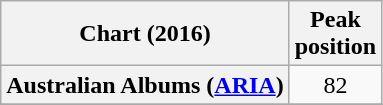<table class="wikitable sortable plainrowheaders" style="text-align:center">
<tr>
<th scope="col">Chart (2016)</th>
<th scope="col">Peak<br> position</th>
</tr>
<tr>
<th scope="row">Australian Albums (<a href='#'>ARIA</a>)</th>
<td>82</td>
</tr>
<tr>
</tr>
<tr>
</tr>
<tr>
</tr>
</table>
